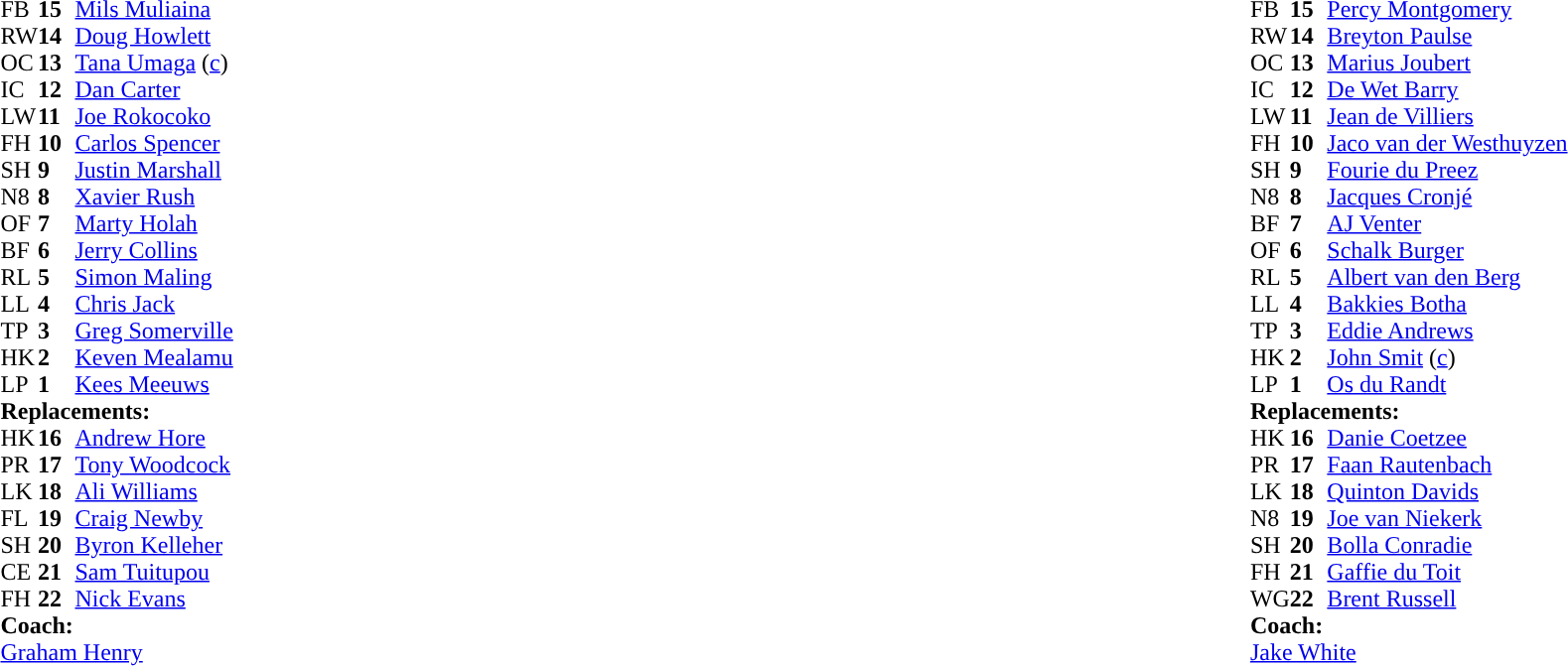<table style="width:100%">
<tr>
<td style="vertical-align:top;width:50%"><br><table cellspacing="0" cellpadding="0">
<tr>
<th width="25"></th>
<th width="25"></th>
</tr>
<tr>
<td>FB</td>
<td><strong>15</strong></td>
<td><a href='#'>Mils Muliaina</a></td>
</tr>
<tr>
<td>RW</td>
<td><strong>14</strong></td>
<td><a href='#'>Doug Howlett</a></td>
</tr>
<tr>
<td>OC</td>
<td><strong>13</strong></td>
<td><a href='#'>Tana Umaga</a> (<a href='#'>c</a>)</td>
</tr>
<tr>
<td>IC</td>
<td><strong>12</strong></td>
<td><a href='#'>Dan Carter</a></td>
</tr>
<tr>
<td>LW</td>
<td><strong>11</strong></td>
<td><a href='#'>Joe Rokocoko</a></td>
</tr>
<tr>
<td>FH</td>
<td><strong>10</strong></td>
<td><a href='#'>Carlos Spencer</a></td>
</tr>
<tr>
<td>SH</td>
<td><strong>9</strong></td>
<td><a href='#'>Justin Marshall</a></td>
</tr>
<tr>
<td>N8</td>
<td><strong>8</strong></td>
<td><a href='#'>Xavier Rush</a></td>
</tr>
<tr>
<td>OF</td>
<td><strong>7</strong></td>
<td><a href='#'>Marty Holah</a></td>
</tr>
<tr>
<td>BF</td>
<td><strong>6</strong></td>
<td><a href='#'>Jerry Collins</a></td>
</tr>
<tr>
<td>RL</td>
<td><strong>5</strong></td>
<td><a href='#'>Simon Maling</a></td>
</tr>
<tr>
<td>LL</td>
<td><strong>4</strong></td>
<td><a href='#'>Chris Jack</a></td>
</tr>
<tr>
<td>TP</td>
<td><strong>3</strong></td>
<td><a href='#'>Greg Somerville</a></td>
</tr>
<tr>
<td>HK</td>
<td><strong>2</strong></td>
<td><a href='#'>Keven Mealamu</a></td>
</tr>
<tr>
<td>LP</td>
<td><strong>1</strong></td>
<td><a href='#'>Kees Meeuws</a></td>
</tr>
<tr>
<td colspan="3"><strong>Replacements:</strong></td>
</tr>
<tr>
<td>HK</td>
<td><strong>16</strong></td>
<td><a href='#'>Andrew Hore</a></td>
</tr>
<tr>
<td>PR</td>
<td><strong>17</strong></td>
<td><a href='#'>Tony Woodcock</a></td>
</tr>
<tr>
<td>LK</td>
<td><strong>18</strong></td>
<td><a href='#'>Ali Williams</a></td>
</tr>
<tr>
<td>FL</td>
<td><strong>19</strong></td>
<td><a href='#'>Craig Newby</a></td>
</tr>
<tr>
<td>SH</td>
<td><strong>20</strong></td>
<td><a href='#'>Byron Kelleher</a></td>
</tr>
<tr>
<td>CE</td>
<td><strong>21</strong></td>
<td><a href='#'>Sam Tuitupou</a></td>
</tr>
<tr>
<td>FH</td>
<td><strong>22</strong></td>
<td><a href='#'>Nick Evans</a></td>
</tr>
<tr>
<td colspan=3><strong>Coach:</strong></td>
</tr>
<tr>
<td colspan="3"> <a href='#'>Graham Henry</a></td>
</tr>
</table>
</td>
<td style="vertical-align:top"></td>
<td style="vertical-align:top;width:50%"><br><table cellspacing="0" cellpadding="0" style="margin:auto">
<tr>
<th width="25"></th>
<th width="25"></th>
</tr>
<tr>
<td>FB</td>
<td><strong>15</strong></td>
<td><a href='#'>Percy Montgomery</a></td>
</tr>
<tr>
<td>RW</td>
<td><strong>14</strong></td>
<td><a href='#'>Breyton Paulse</a></td>
</tr>
<tr>
<td>OC</td>
<td><strong>13</strong></td>
<td><a href='#'>Marius Joubert</a></td>
</tr>
<tr>
<td>IC</td>
<td><strong>12</strong></td>
<td><a href='#'>De Wet Barry</a></td>
</tr>
<tr>
<td>LW</td>
<td><strong>11</strong></td>
<td><a href='#'>Jean de Villiers</a></td>
</tr>
<tr>
<td>FH</td>
<td><strong>10</strong></td>
<td><a href='#'>Jaco van der Westhuyzen</a></td>
</tr>
<tr>
<td>SH</td>
<td><strong>9</strong></td>
<td><a href='#'>Fourie du Preez</a></td>
</tr>
<tr>
<td>N8</td>
<td><strong>8</strong></td>
<td><a href='#'>Jacques Cronjé</a></td>
</tr>
<tr>
<td>BF</td>
<td><strong>7</strong></td>
<td><a href='#'>AJ Venter</a></td>
</tr>
<tr>
<td>OF</td>
<td><strong>6</strong></td>
<td><a href='#'>Schalk Burger</a></td>
</tr>
<tr>
<td>RL</td>
<td><strong>5</strong></td>
<td><a href='#'>Albert van den Berg</a></td>
</tr>
<tr>
<td>LL</td>
<td><strong>4</strong></td>
<td><a href='#'>Bakkies Botha</a></td>
</tr>
<tr>
<td>TP</td>
<td><strong>3</strong></td>
<td><a href='#'>Eddie Andrews</a></td>
</tr>
<tr>
<td>HK</td>
<td><strong>2</strong></td>
<td><a href='#'>John Smit</a> (<a href='#'>c</a>)</td>
</tr>
<tr>
<td>LP</td>
<td><strong>1</strong></td>
<td><a href='#'>Os du Randt</a></td>
</tr>
<tr>
<td colspan="3"><strong>Replacements:</strong></td>
</tr>
<tr>
<td>HK</td>
<td><strong>16</strong></td>
<td><a href='#'>Danie Coetzee</a></td>
</tr>
<tr>
<td>PR</td>
<td><strong>17</strong></td>
<td><a href='#'>Faan Rautenbach</a></td>
</tr>
<tr>
<td>LK</td>
<td><strong>18</strong></td>
<td><a href='#'>Quinton Davids</a></td>
</tr>
<tr>
<td>N8</td>
<td><strong>19</strong></td>
<td><a href='#'>Joe van Niekerk</a></td>
</tr>
<tr>
<td>SH</td>
<td><strong>20</strong></td>
<td><a href='#'>Bolla Conradie</a></td>
</tr>
<tr>
<td>FH</td>
<td><strong>21</strong></td>
<td><a href='#'>Gaffie du Toit</a></td>
</tr>
<tr>
<td>WG</td>
<td><strong>22</strong></td>
<td><a href='#'>Brent Russell</a></td>
</tr>
<tr>
<td colspan="3"><strong>Coach:</strong></td>
</tr>
<tr>
<td colspan="3"> <a href='#'>Jake White</a></td>
</tr>
</table>
</td>
</tr>
</table>
